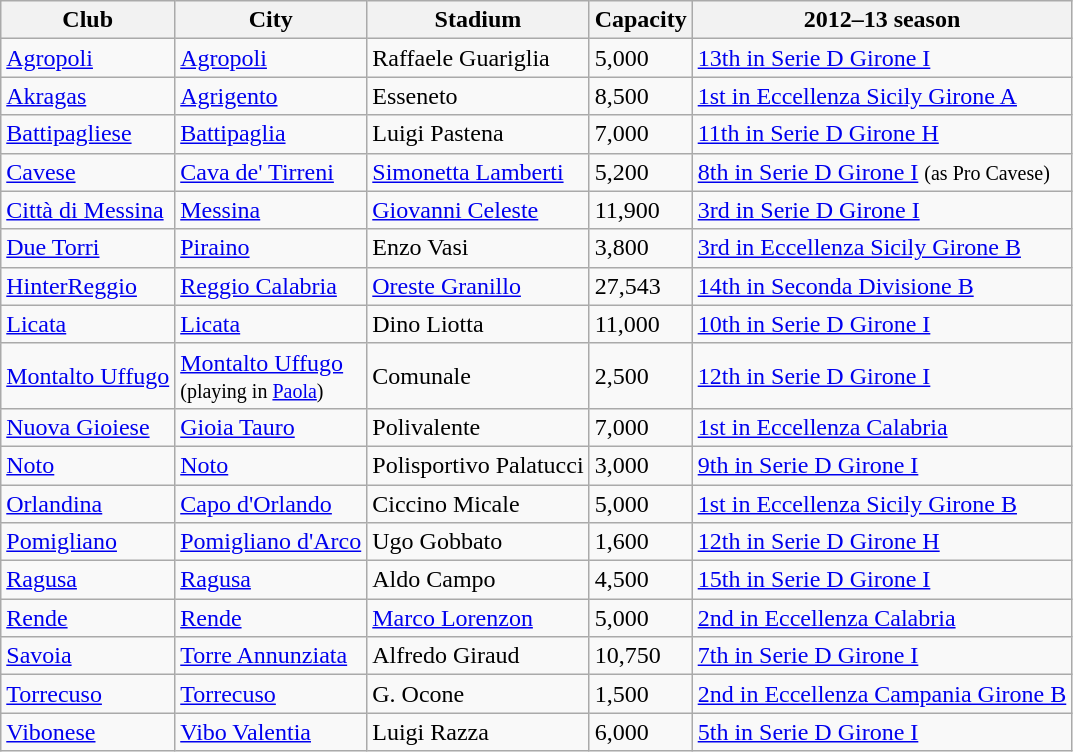<table class="wikitable sortable">
<tr>
<th>Club</th>
<th>City</th>
<th>Stadium</th>
<th>Capacity</th>
<th>2012–13 season</th>
</tr>
<tr>
<td><a href='#'>Agropoli</a></td>
<td><a href='#'>Agropoli</a></td>
<td>Raffaele Guariglia</td>
<td>5,000</td>
<td><a href='#'>13th in Serie D Girone I</a></td>
</tr>
<tr>
<td><a href='#'>Akragas</a></td>
<td><a href='#'>Agrigento</a></td>
<td>Esseneto</td>
<td>8,500</td>
<td><a href='#'>1st in Eccellenza Sicily Girone A</a></td>
</tr>
<tr>
<td><a href='#'>Battipagliese</a></td>
<td><a href='#'>Battipaglia</a></td>
<td>Luigi Pastena</td>
<td>7,000</td>
<td><a href='#'>11th in Serie D Girone H</a></td>
</tr>
<tr>
<td><a href='#'>Cavese</a></td>
<td><a href='#'>Cava de' Tirreni</a></td>
<td><a href='#'>Simonetta Lamberti</a></td>
<td>5,200</td>
<td><a href='#'>8th in Serie D Girone I</a> <small>(as Pro Cavese)</small></td>
</tr>
<tr>
<td><a href='#'>Città di Messina</a></td>
<td><a href='#'>Messina</a></td>
<td><a href='#'>Giovanni Celeste</a></td>
<td>11,900</td>
<td><a href='#'>3rd in Serie D Girone I</a></td>
</tr>
<tr>
<td><a href='#'>Due Torri</a></td>
<td><a href='#'>Piraino</a></td>
<td>Enzo Vasi</td>
<td>3,800</td>
<td><a href='#'>3rd in Eccellenza Sicily Girone B</a></td>
</tr>
<tr>
<td><a href='#'>HinterReggio</a></td>
<td><a href='#'>Reggio Calabria</a></td>
<td><a href='#'>Oreste Granillo</a></td>
<td>27,543</td>
<td><a href='#'>14th in Seconda Divisione B</a></td>
</tr>
<tr>
<td><a href='#'>Licata</a></td>
<td><a href='#'>Licata</a></td>
<td>Dino Liotta</td>
<td>11,000</td>
<td><a href='#'>10th in Serie D Girone I</a></td>
</tr>
<tr>
<td><a href='#'>Montalto Uffugo</a></td>
<td><a href='#'>Montalto Uffugo</a><br><small>(playing in <a href='#'>Paola</a>)</small></td>
<td>Comunale</td>
<td>2,500</td>
<td><a href='#'>12th in Serie D Girone I</a></td>
</tr>
<tr>
<td><a href='#'>Nuova Gioiese</a></td>
<td><a href='#'>Gioia Tauro</a></td>
<td>Polivalente</td>
<td>7,000</td>
<td><a href='#'>1st in Eccellenza Calabria</a></td>
</tr>
<tr>
<td><a href='#'>Noto</a></td>
<td><a href='#'>Noto</a></td>
<td>Polisportivo Palatucci</td>
<td>3,000</td>
<td><a href='#'>9th in Serie D Girone I</a></td>
</tr>
<tr>
<td><a href='#'>Orlandina</a></td>
<td><a href='#'>Capo d'Orlando</a></td>
<td>Ciccino Micale</td>
<td>5,000</td>
<td><a href='#'>1st in Eccellenza Sicily Girone B</a></td>
</tr>
<tr>
<td><a href='#'>Pomigliano</a></td>
<td><a href='#'>Pomigliano d'Arco</a></td>
<td>Ugo Gobbato</td>
<td>1,600</td>
<td><a href='#'>12th in Serie D Girone H</a></td>
</tr>
<tr>
<td><a href='#'>Ragusa</a></td>
<td><a href='#'>Ragusa</a></td>
<td>Aldo Campo</td>
<td>4,500</td>
<td><a href='#'>15th in Serie D Girone I</a></td>
</tr>
<tr>
<td><a href='#'>Rende</a></td>
<td><a href='#'>Rende</a></td>
<td><a href='#'>Marco Lorenzon</a></td>
<td>5,000</td>
<td><a href='#'>2nd in Eccellenza Calabria</a></td>
</tr>
<tr>
<td><a href='#'>Savoia</a></td>
<td><a href='#'>Torre Annunziata</a></td>
<td>Alfredo Giraud</td>
<td>10,750</td>
<td><a href='#'>7th in Serie D Girone I</a></td>
</tr>
<tr>
<td><a href='#'>Torrecuso</a></td>
<td><a href='#'>Torrecuso</a></td>
<td>G. Ocone</td>
<td>1,500</td>
<td><a href='#'>2nd in Eccellenza Campania Girone B</a></td>
</tr>
<tr>
<td><a href='#'>Vibonese</a></td>
<td><a href='#'>Vibo Valentia</a></td>
<td>Luigi Razza</td>
<td>6,000</td>
<td><a href='#'>5th in Serie D Girone I</a></td>
</tr>
</table>
